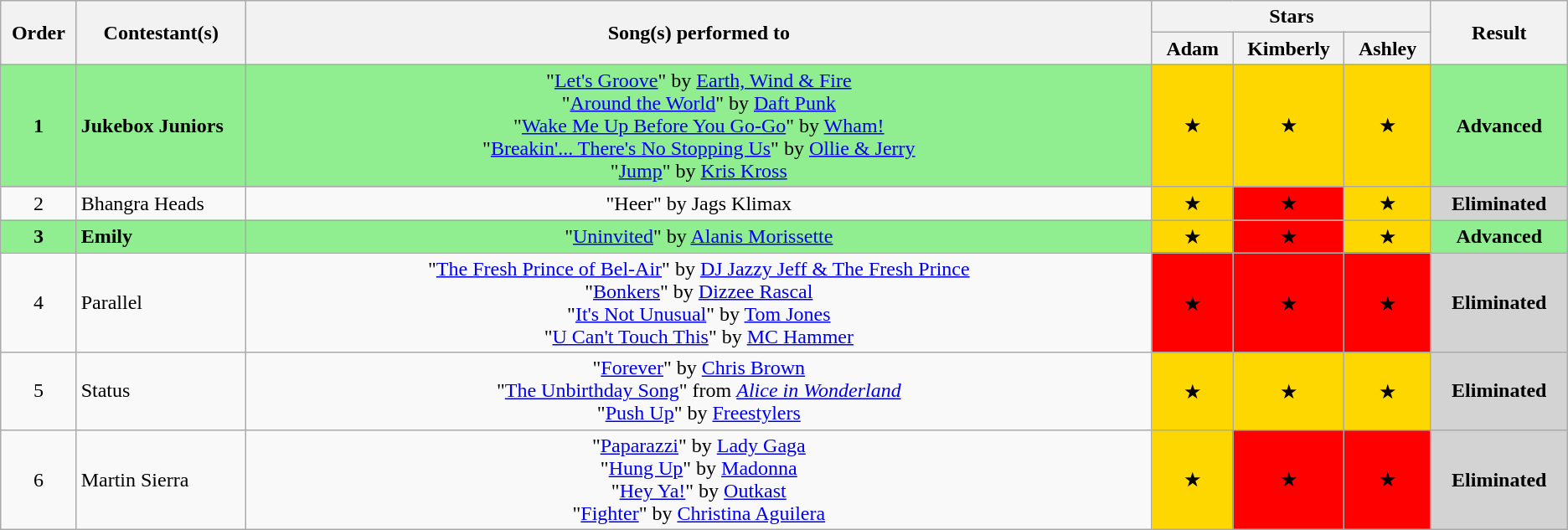<table class="wikitable" style="text-align:center;">
<tr>
<th style="width:2%;" rowspan="2">Order</th>
<th style="width:7%;" rowspan="2">Contestant(s)</th>
<th style="width:41%;" rowspan="2">Song(s) performed to</th>
<th style="width:9%;" colspan="3">Stars</th>
<th style="width:5%;" rowspan="2">Result</th>
</tr>
<tr>
<th style="width:3%;">Adam</th>
<th style="width:3%;">Kimberly</th>
<th style="width:3%;">Ashley</th>
</tr>
<tr style="background:lightgreen;">
<td><strong>1</strong></td>
<td style="text-align:left;"><strong>Jukebox Juniors</strong></td>
<td>"<a href='#'>Let's Groove</a>" by <a href='#'>Earth, Wind & Fire</a><br>  "<a href='#'>Around the World</a>" by <a href='#'>Daft Punk</a><br>  "<a href='#'>Wake Me Up Before You Go-Go</a>" by <a href='#'>Wham!</a> <br> "<a href='#'>Breakin'... There's No Stopping Us</a>" by <a href='#'>Ollie & Jerry</a> <br> "<a href='#'>Jump</a>" by <a href='#'>Kris Kross</a></td>
<td style="background:gold;">★</td>
<td style="background:gold;">★</td>
<td style="background:gold;">★</td>
<td><strong>Advanced</strong></td>
</tr>
<tr>
<td>2</td>
<td style="text-align:left;">Bhangra Heads</td>
<td>"Heer" by Jags Klimax</td>
<td style="background:gold;">★</td>
<td style="background:red;">★</td>
<td style="background:gold;">★</td>
<td style="background:lightgrey;"><strong>Eliminated</strong></td>
</tr>
<tr style="background:lightgreen;">
<td><strong>3</strong></td>
<td style="text-align:left;"><strong>Emily</strong></td>
<td>"<a href='#'>Uninvited</a>" by <a href='#'>Alanis Morissette</a></td>
<td style="background:gold;">★</td>
<td style="background:red;">★</td>
<td style="background:gold;">★</td>
<td><strong>Advanced</strong></td>
</tr>
<tr>
<td>4</td>
<td style="text-align:left;">Parallel</td>
<td>"<a href='#'>The Fresh Prince of Bel-Air</a>" by <a href='#'>DJ Jazzy Jeff & The Fresh Prince</a> <br>  "<a href='#'>Bonkers</a>" by <a href='#'>Dizzee Rascal</a> <br>  "<a href='#'>It's Not Unusual</a>" by <a href='#'>Tom Jones</a> <br> "<a href='#'>U Can't Touch This</a>" by <a href='#'>MC Hammer</a></td>
<td style="background:red;">★</td>
<td style="background:red;">★</td>
<td style="background:red;">★</td>
<td style="background:lightgrey;"><strong>Eliminated</strong></td>
</tr>
<tr>
<td>5</td>
<td style="text-align:left;">Status</td>
<td>"<a href='#'>Forever</a>" by <a href='#'>Chris Brown</a> <br> "<a href='#'>The Unbirthday Song</a>" from  <em><a href='#'>Alice in Wonderland</a></em><br> "<a href='#'>Push Up</a>" by <a href='#'>Freestylers</a></td>
<td style="background:gold;">★</td>
<td style="background:gold;">★</td>
<td style="background:gold;">★</td>
<td style="background:lightgrey;"><strong>Eliminated</strong></td>
</tr>
<tr>
<td>6</td>
<td style="text-align:left;">Martin Sierra</td>
<td>"<a href='#'>Paparazzi</a>" by <a href='#'>Lady Gaga</a> <br> "<a href='#'>Hung Up</a>" by <a href='#'>Madonna</a> <br> "<a href='#'>Hey Ya!</a>" by <a href='#'>Outkast</a> <br> "<a href='#'>Fighter</a>" by <a href='#'>Christina Aguilera</a></td>
<td style="background:gold;">★</td>
<td style="background:red;">★</td>
<td style="background:red;">★</td>
<td style="background:lightgrey;"><strong>Eliminated</strong></td>
</tr>
</table>
